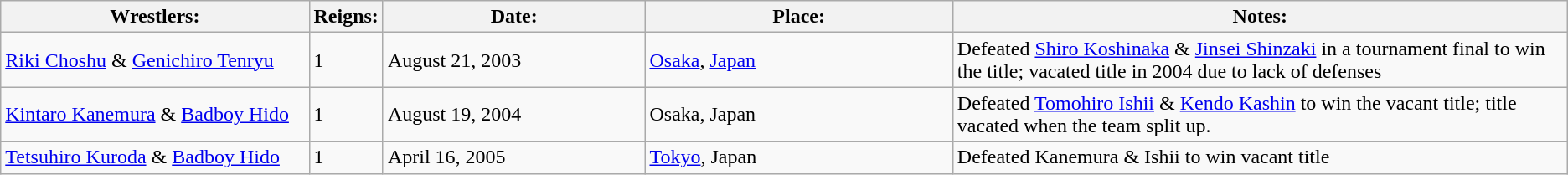<table class="wikitable">
<tr>
<th width=20%><strong>Wrestlers:</strong></th>
<th width=3%><strong>Reigns:</strong></th>
<th width=17%><strong>Date:</strong></th>
<th width=20%><strong>Place:</strong></th>
<th width=40%><strong>Notes:</strong></th>
</tr>
<tr>
<td><a href='#'>Riki Choshu</a> & <a href='#'>Genichiro Tenryu</a></td>
<td>1</td>
<td>August 21, 2003</td>
<td><a href='#'>Osaka</a>, <a href='#'>Japan</a></td>
<td>Defeated <a href='#'>Shiro Koshinaka</a> & <a href='#'>Jinsei Shinzaki</a> in a tournament final to win the title; vacated title in 2004 due to lack of defenses</td>
</tr>
<tr>
<td><a href='#'>Kintaro Kanemura</a> & <a href='#'>Badboy Hido</a></td>
<td>1</td>
<td>August 19, 2004</td>
<td>Osaka, Japan</td>
<td>Defeated <a href='#'>Tomohiro Ishii</a> & <a href='#'>Kendo Kashin</a> to win the vacant title; title vacated when the team split up.</td>
</tr>
<tr>
<td><a href='#'>Tetsuhiro Kuroda</a> & <a href='#'>Badboy Hido</a> </td>
<td>1</td>
<td>April 16, 2005</td>
<td><a href='#'>Tokyo</a>, Japan</td>
<td>Defeated Kanemura & Ishii to win vacant title</td>
</tr>
</table>
